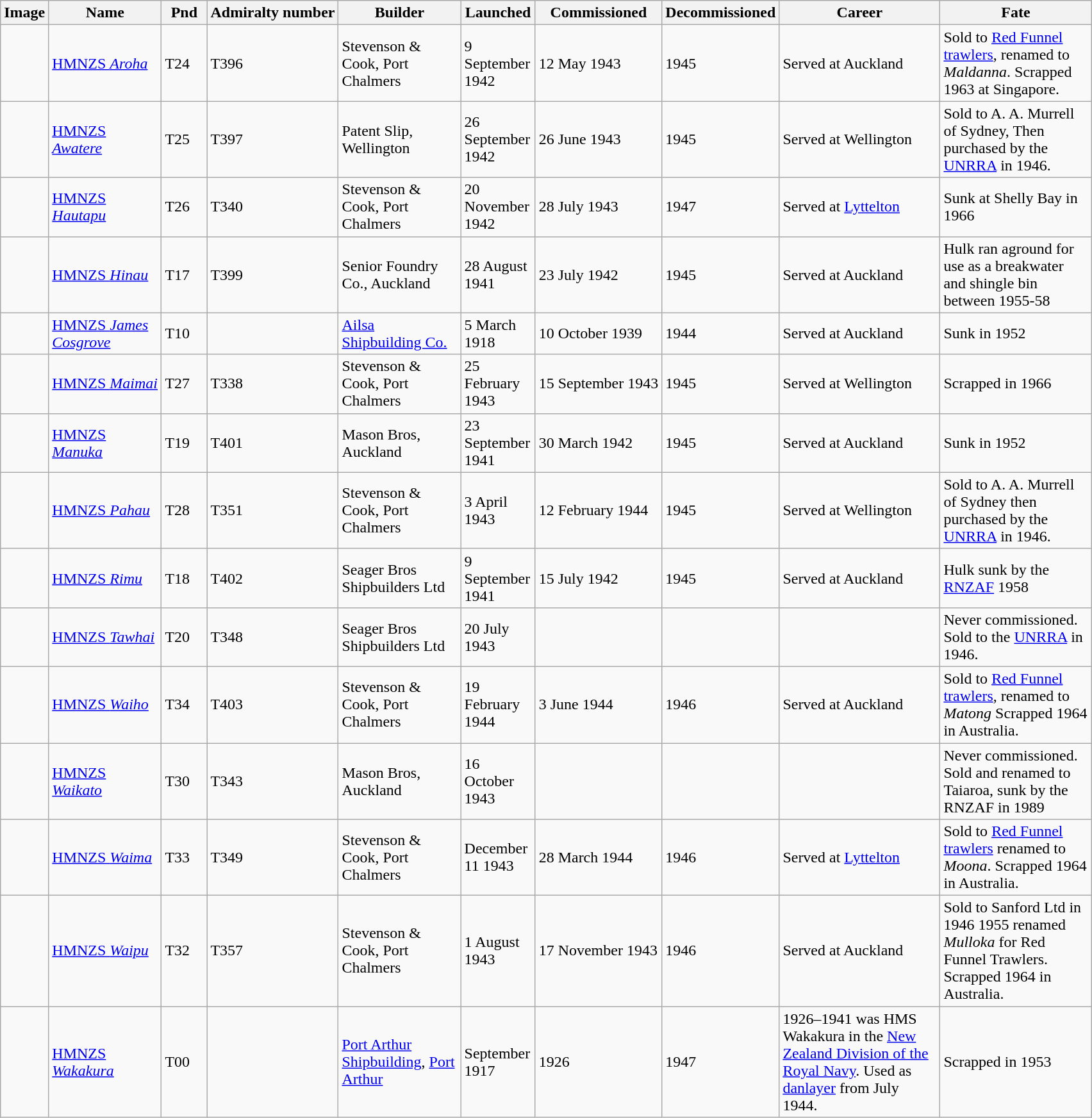<table class="wikitable">
<tr>
<th>Image</th>
<th width="110">Name</th>
<th width="40">Pnd</th>
<th>Admiralty number</th>
<th width="120">Builder</th>
<th width="70">Launched</th>
<th>Commissioned</th>
<th>Decommissioned</th>
<th width="160">Career</th>
<th width="150">Fate</th>
</tr>
<tr>
<td></td>
<td><a href='#'>HMNZS <em>Aroha</em></a></td>
<td>T24</td>
<td>T396</td>
<td>Stevenson & Cook, Port Chalmers</td>
<td>9 September 1942</td>
<td>12 May 1943</td>
<td>1945</td>
<td>Served at Auckland </td>
<td>Sold to <a href='#'>Red Funnel trawlers</a>, renamed to <em>Maldanna</em>. Scrapped 1963 at Singapore.</td>
</tr>
<tr>
<td></td>
<td><a href='#'>HMNZS <em>Awatere</em></a></td>
<td>T25</td>
<td>T397</td>
<td>Patent Slip, Wellington</td>
<td>26 September 1942</td>
<td>26 June 1943</td>
<td>1945</td>
<td>Served at Wellington</td>
<td>Sold to A. A. Murrell of Sydney, Then purchased by the <a href='#'>UNRRA</a> in 1946.</td>
</tr>
<tr>
<td></td>
<td><a href='#'>HMNZS <em>Hautapu</em></a></td>
<td>T26</td>
<td>T340</td>
<td>Stevenson & Cook, Port Chalmers</td>
<td>20 November 1942</td>
<td>28 July 1943</td>
<td>1947</td>
<td>Served at  <a href='#'>Lyttelton</a></td>
<td>Sunk at Shelly Bay in 1966</td>
</tr>
<tr>
<td></td>
<td><a href='#'>HMNZS <em>Hinau</em></a></td>
<td>T17</td>
<td>T399</td>
<td>Senior Foundry Co., Auckland</td>
<td>28 August 1941</td>
<td>23 July 1942</td>
<td>1945</td>
<td>Served at Auckland</td>
<td>Hulk ran aground for use as a breakwater and shingle bin between 1955-58</td>
</tr>
<tr>
<td></td>
<td><a href='#'>HMNZS <em>James Cosgrove</em></a></td>
<td>T10</td>
<td></td>
<td><a href='#'>Ailsa Shipbuilding  Co.</a></td>
<td>5 March 1918</td>
<td>10 October 1939</td>
<td>1944</td>
<td>Served at Auckland</td>
<td>Sunk in 1952</td>
</tr>
<tr>
<td></td>
<td><a href='#'>HMNZS <em>Maimai</em></a></td>
<td>T27</td>
<td>T338</td>
<td>Stevenson & Cook, Port Chalmers</td>
<td>25 February 1943</td>
<td>15 September 1943</td>
<td>1945</td>
<td>Served at Wellington</td>
<td>Scrapped in 1966</td>
</tr>
<tr>
<td></td>
<td><a href='#'>HMNZS <em>Manuka</em></a></td>
<td>T19</td>
<td>T401</td>
<td>Mason Bros, Auckland</td>
<td>23 September 1941</td>
<td>30 March 1942</td>
<td>1945</td>
<td>Served at Auckland</td>
<td>Sunk in 1952</td>
</tr>
<tr>
<td></td>
<td><a href='#'>HMNZS <em>Pahau</em></a></td>
<td>T28</td>
<td>T351</td>
<td>Stevenson & Cook, Port Chalmers</td>
<td>3 April 1943</td>
<td>12 February 1944</td>
<td>1945</td>
<td>Served at Wellington</td>
<td>Sold to A. A. Murrell of Sydney then purchased by the <a href='#'>UNRRA</a> in 1946.</td>
</tr>
<tr>
<td></td>
<td><a href='#'>HMNZS <em>Rimu</em></a></td>
<td>T18</td>
<td>T402</td>
<td>Seager Bros Shipbuilders Ltd</td>
<td>9 September 1941</td>
<td>15 July 1942</td>
<td>1945</td>
<td>Served at Auckland</td>
<td>Hulk sunk by the <a href='#'>RNZAF</a> 1958</td>
</tr>
<tr>
<td></td>
<td><a href='#'>HMNZS <em>Tawhai</em></a></td>
<td>T20</td>
<td>T348</td>
<td>Seager Bros Shipbuilders Ltd</td>
<td>20 July 1943</td>
<td></td>
<td></td>
<td></td>
<td>Never commissioned. Sold to the <a href='#'>UNRRA</a> in 1946.</td>
</tr>
<tr>
<td></td>
<td><a href='#'>HMNZS <em>Waiho</em></a></td>
<td>T34</td>
<td>T403</td>
<td>Stevenson & Cook, Port Chalmers</td>
<td>19 February 1944</td>
<td>3 June 1944</td>
<td>1946</td>
<td>Served at Auckland</td>
<td>Sold to <a href='#'>Red Funnel trawlers</a>, renamed to <em>Matong</em> Scrapped 1964 in Australia.</td>
</tr>
<tr>
<td></td>
<td><a href='#'>HMNZS <em>Waikato</em></a></td>
<td>T30</td>
<td>T343</td>
<td>Mason Bros, Auckland</td>
<td>16 October 1943</td>
<td></td>
<td></td>
<td></td>
<td>Never commissioned. Sold and renamed to Taiaroa, sunk by the RNZAF in 1989</td>
</tr>
<tr>
<td></td>
<td><a href='#'>HMNZS <em>Waima</em></a></td>
<td>T33</td>
<td>T349</td>
<td>Stevenson & Cook, Port Chalmers</td>
<td>December 11 1943</td>
<td>28 March 1944</td>
<td>1946</td>
<td>Served at  <a href='#'>Lyttelton</a></td>
<td>Sold to <a href='#'>Red Funnel trawlers</a> renamed to <em>Moona</em>. Scrapped 1964 in Australia.</td>
</tr>
<tr>
<td></td>
<td><a href='#'>HMNZS <em>Waipu</em></a></td>
<td>T32</td>
<td>T357</td>
<td>Stevenson & Cook, Port Chalmers</td>
<td>1 August 1943</td>
<td>17 November 1943</td>
<td>1946</td>
<td>Served at Auckland</td>
<td>Sold to Sanford Ltd in 1946  1955 renamed <em>Mulloka</em> for Red Funnel Trawlers. Scrapped 1964 in Australia.</td>
</tr>
<tr>
<td></td>
<td><a href='#'>HMNZS <em>Wakakura</em></a></td>
<td>T00</td>
<td></td>
<td><a href='#'>Port Arthur Shipbuilding</a>, <a href='#'>Port Arthur</a></td>
<td>September 1917</td>
<td>1926</td>
<td>1947</td>
<td>1926–1941 was HMS Wakakura in the <a href='#'>New Zealand Division of the Royal Navy</a>. Used as <a href='#'>danlayer</a> from July 1944.</td>
<td>Scrapped in 1953</td>
</tr>
</table>
